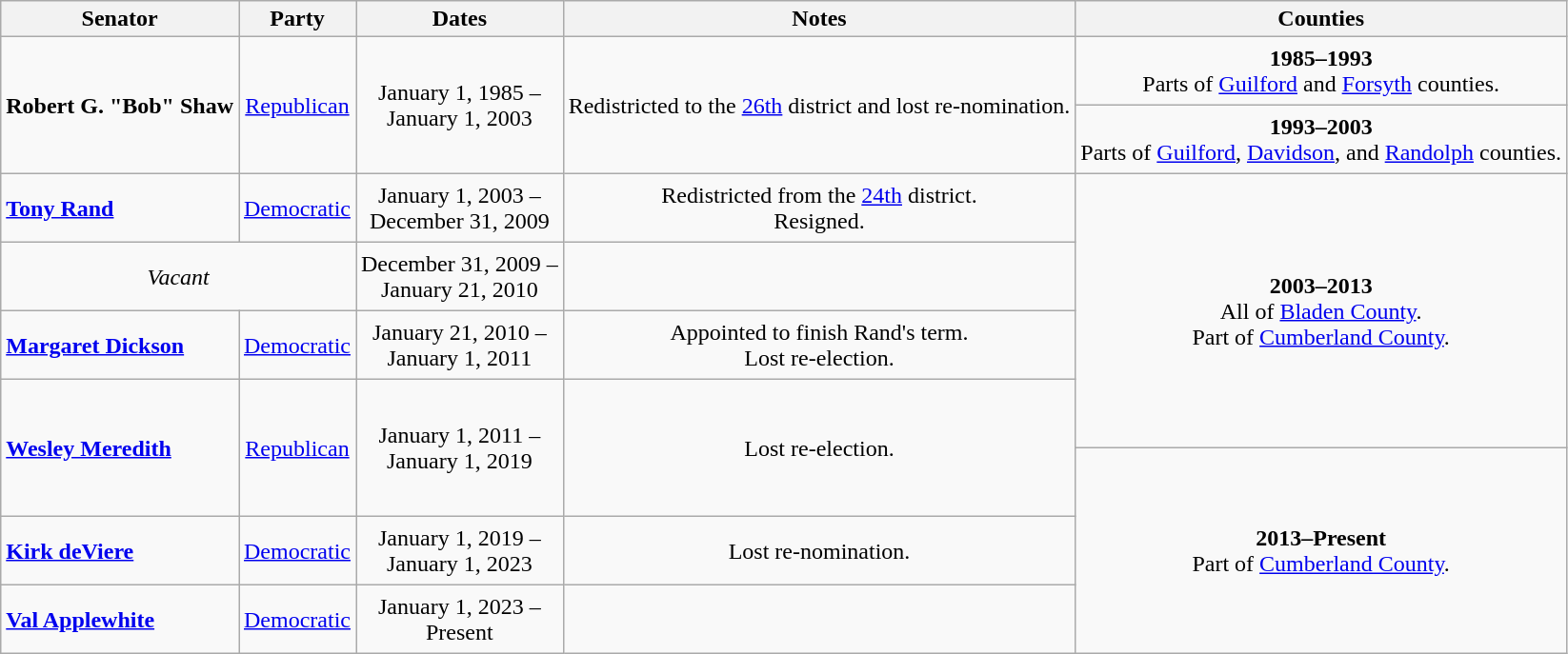<table class=wikitable style="text-align:center">
<tr>
<th>Senator</th>
<th>Party</th>
<th>Dates</th>
<th>Notes</th>
<th>Counties</th>
</tr>
<tr style="height:3em">
<td rowspan=2 align=left><strong>Robert G. "Bob" Shaw</strong></td>
<td rowspan=2 ><a href='#'>Republican</a></td>
<td rowspan=2 nowrap>January 1, 1985 – <br> January 1, 2003</td>
<td rowspan=2>Redistricted to the <a href='#'>26th</a> district and lost re-nomination.</td>
<td><strong>1985–1993</strong><br> Parts of <a href='#'>Guilford</a> and <a href='#'>Forsyth</a> counties.</td>
</tr>
<tr style="height:3em">
<td><strong>1993–2003</strong><br> Parts of <a href='#'>Guilford</a>, <a href='#'>Davidson</a>, and <a href='#'>Randolph</a> counties.</td>
</tr>
<tr style="height:3em">
<td align=left><strong><a href='#'>Tony Rand</a></strong></td>
<td><a href='#'>Democratic</a></td>
<td nowrap>January 1, 2003 – <br> December 31, 2009</td>
<td>Redistricted from the <a href='#'>24th</a> district. <br> Resigned.</td>
<td rowspan=4><strong>2003–2013</strong><br> All of <a href='#'>Bladen County</a>. <br> Part of <a href='#'>Cumberland County</a>.</td>
</tr>
<tr style="height:3em">
<td colspan=2><em>Vacant</em></td>
<td nowrap>December 31, 2009 – <br> January 21, 2010</td>
<td></td>
</tr>
<tr style="height:3em">
<td align=left><strong><a href='#'>Margaret Dickson</a></strong></td>
<td><a href='#'>Democratic</a></td>
<td nowrap>January 21, 2010 – <br> January 1, 2011</td>
<td>Appointed to finish Rand's term. <br> Lost re-election.</td>
</tr>
<tr style="height:3em">
<td rowspan=2 align=left><strong><a href='#'>Wesley Meredith</a></strong></td>
<td rowspan=2 ><a href='#'>Republican</a></td>
<td rowspan=2 nowrap>January 1, 2011 – <br> January 1, 2019</td>
<td rowspan=2>Lost re-election.</td>
</tr>
<tr style="height:3em">
<td rowspan=3><strong>2013–Present</strong><br> Part of <a href='#'>Cumberland County</a>.</td>
</tr>
<tr style="height:3em">
<td align=left><strong><a href='#'>Kirk deViere</a></strong></td>
<td><a href='#'>Democratic</a></td>
<td nowrap>January 1, 2019 – <br> January 1, 2023</td>
<td>Lost re-nomination.</td>
</tr>
<tr style="height:3em">
<td align=left><strong><a href='#'>Val Applewhite</a></strong></td>
<td><a href='#'>Democratic</a></td>
<td nowrap>January 1, 2023 – <br> Present</td>
<td></td>
</tr>
</table>
